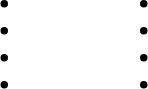<table>
<tr>
<td valign="top"><br><ul><li></li><li></li><li></li><li></li></ul></td>
<td width="45"></td>
<td valign="top"><br><ul><li></li><li></li><li></li><li></li></ul></td>
</tr>
</table>
